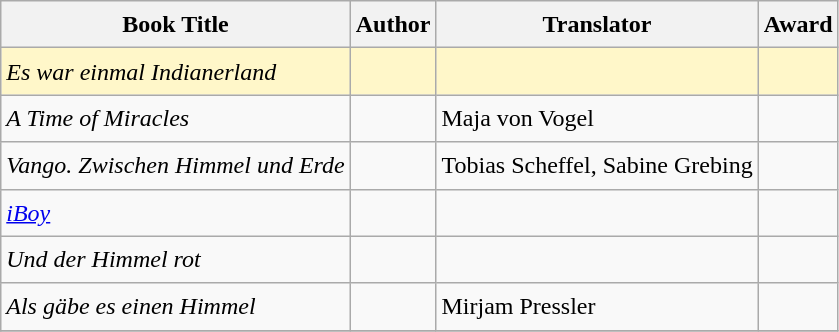<table class="wikitable sortable mw-collapsible" style="font-size:1.00em; line-height:1.5em;">
<tr>
<th scope="col">Book Title</th>
<th scope="col">Author</th>
<th scope="col">Translator</th>
<th scope="col">Award</th>
</tr>
<tr style="background:#fff7c9">
<td><em>Es war einmal Indianerland</em></td>
<td></td>
<td></td>
<td></td>
</tr>
<tr>
<td><em>A Time of Miracles</em></td>
<td></td>
<td>Maja von Vogel</td>
<td></td>
</tr>
<tr>
<td><em>Vango. Zwischen Himmel und Erde</em></td>
<td></td>
<td>Tobias Scheffel, Sabine Grebing</td>
<td></td>
</tr>
<tr>
<td><em><a href='#'>iBoy</a></em></td>
<td></td>
<td></td>
<td></td>
</tr>
<tr>
<td><em>Und der Himmel rot</em></td>
<td></td>
<td></td>
<td></td>
</tr>
<tr>
<td><em>Als gäbe es einen Himmel</em></td>
<td></td>
<td>Mirjam Pressler</td>
<td></td>
</tr>
<tr style="background:#fff7c9">
</tr>
</table>
